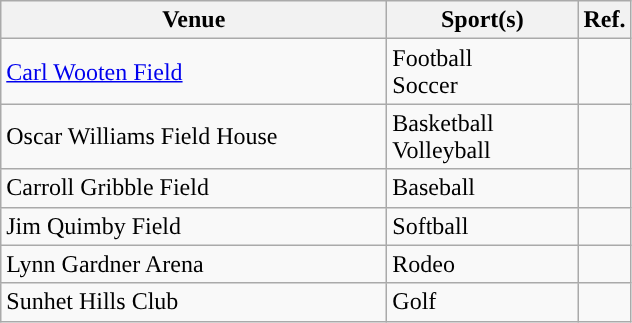<table class="wikitable"; style= "text-align: ">
<tr>
<th width=250px>Venue</th>
<th width=120px>Sport(s)</th>
<th width=px>Ref.</th>
</tr>
<tr>
<td><a href='#'>Carl Wooten Field</a> </td>
<td>Football <br> Soccer</td>
<td></td>
</tr>
<tr>
<td>Oscar Williams Field House </td>
<td>Basketball <br> Volleyball</td>
<td></td>
</tr>
<tr>
<td>Carroll Gribble Field</td>
<td>Baseball</td>
<td></td>
</tr>
<tr>
<td>Jim Quimby Field</td>
<td>Softball</td>
<td></td>
</tr>
<tr>
<td>Lynn Gardner Arena</td>
<td>Rodeo</td>
<td></td>
</tr>
<tr>
<td>Sunhet Hills Club </td>
<td>Golf</td>
<td></td>
</tr>
</table>
